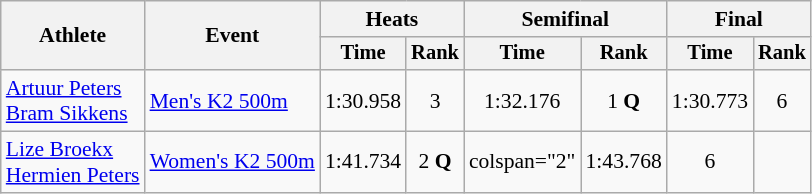<table class="wikitable" style="text-align:center; font-size:90%">
<tr>
<th rowspan="2">Athlete</th>
<th rowspan="2">Event</th>
<th colspan="2">Heats</th>
<th colspan="2">Semifinal</th>
<th colspan="2">Final</th>
</tr>
<tr style="font-size:95%">
<th>Time</th>
<th>Rank</th>
<th>Time</th>
<th>Rank</th>
<th>Time</th>
<th>Rank</th>
</tr>
<tr>
<td align="left"><a href='#'>Artuur Peters</a><br><a href='#'>Bram Sikkens</a></td>
<td align="left"><a href='#'>Men's K2 500m</a></td>
<td>1:30.958</td>
<td>3</td>
<td>1:32.176</td>
<td>1 <strong>Q</strong></td>
<td>1:30.773</td>
<td>6</td>
</tr>
<tr>
<td align="left"><a href='#'>Lize Broekx</a><br><a href='#'>Hermien Peters</a></td>
<td align="left"><a href='#'>Women's K2 500m</a></td>
<td>1:41.734</td>
<td>2 <strong>Q</strong></td>
<td>colspan="2" </td>
<td>1:43.768</td>
<td>6</td>
</tr>
</table>
